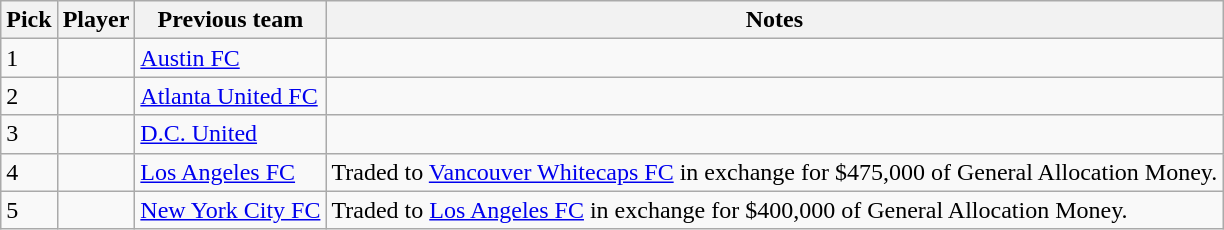<table class="wikitable";>
<tr>
<th>Pick</th>
<th>Player</th>
<th>Previous team</th>
<th>Notes</th>
</tr>
<tr>
<td>1</td>
<td></td>
<td><a href='#'>Austin FC</a></td>
<td></td>
</tr>
<tr>
<td>2</td>
<td></td>
<td><a href='#'>Atlanta United FC</a></td>
<td></td>
</tr>
<tr>
<td>3</td>
<td></td>
<td><a href='#'>D.C. United</a></td>
<td></td>
</tr>
<tr>
<td>4</td>
<td></td>
<td><a href='#'>Los Angeles FC</a></td>
<td>Traded to <a href='#'>Vancouver Whitecaps FC</a> in exchange for $475,000 of General Allocation Money.</td>
</tr>
<tr>
<td>5</td>
<td></td>
<td><a href='#'>New York City FC</a></td>
<td>Traded to <a href='#'>Los Angeles FC</a> in exchange for $400,000 of General Allocation Money.</td>
</tr>
</table>
